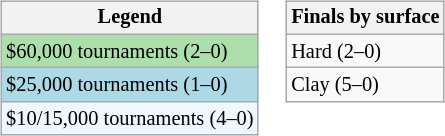<table>
<tr style="vertical-align:top">
<td><br><table class=wikitable style="font-size:85%;">
<tr>
<th scope="col">Legend</th>
</tr>
<tr style="background:#addfad;">
<td>$60,000 tournaments (2–0)</td>
</tr>
<tr style="background:lightblue;">
<td>$25,000 tournaments (1–0)</td>
</tr>
<tr style="background:#f0f8ff;">
<td>$10/15,000 tournaments (4–0)</td>
</tr>
</table>
</td>
<td><br><table class=wikitable style="font-size:85%;">
<tr>
<th scope="col">Finals by surface</th>
</tr>
<tr>
<td>Hard (2–0)</td>
</tr>
<tr>
<td>Clay (5–0)</td>
</tr>
</table>
</td>
</tr>
</table>
